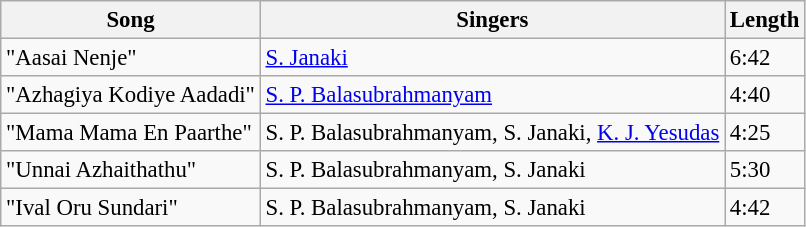<table class="wikitable" style="font-size:95%;">
<tr>
<th>Song</th>
<th>Singers</th>
<th>Length</th>
</tr>
<tr --->
<td>"Aasai Nenje"</td>
<td><a href='#'>S. Janaki</a></td>
<td>6:42</td>
</tr>
<tr --->
<td>"Azhagiya Kodiye Aadadi"</td>
<td><a href='#'>S. P. Balasubrahmanyam</a></td>
<td>4:40</td>
</tr>
<tr -->
<td>"Mama Mama En Paarthe"</td>
<td>S. P. Balasubrahmanyam, S. Janaki, <a href='#'>K. J. Yesudas</a></td>
<td>4:25</td>
</tr>
<tr --->
<td>"Unnai Azhaithathu"</td>
<td>S. P. Balasubrahmanyam, S. Janaki</td>
<td>5:30</td>
</tr>
<tr --->
<td>"Ival Oru Sundari"</td>
<td>S. P. Balasubrahmanyam, S. Janaki</td>
<td>4:42</td>
</tr>
</table>
